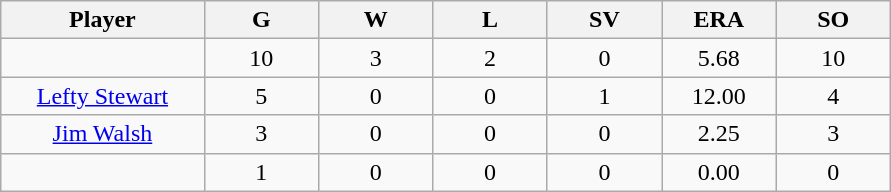<table class="wikitable sortable">
<tr>
<th bgcolor="#DDDDFF" width="16%">Player</th>
<th bgcolor="#DDDDFF" width="9%">G</th>
<th bgcolor="#DDDDFF" width="9%">W</th>
<th bgcolor="#DDDDFF" width="9%">L</th>
<th bgcolor="#DDDDFF" width="9%">SV</th>
<th bgcolor="#DDDDFF" width="9%">ERA</th>
<th bgcolor="#DDDDFF" width="9%">SO</th>
</tr>
<tr align="center">
<td></td>
<td>10</td>
<td>3</td>
<td>2</td>
<td>0</td>
<td>5.68</td>
<td>10</td>
</tr>
<tr align="center">
<td><a href='#'>Lefty Stewart</a></td>
<td>5</td>
<td>0</td>
<td>0</td>
<td>1</td>
<td>12.00</td>
<td>4</td>
</tr>
<tr align=center>
<td><a href='#'>Jim Walsh</a></td>
<td>3</td>
<td>0</td>
<td>0</td>
<td>0</td>
<td>2.25</td>
<td>3</td>
</tr>
<tr align=center>
<td></td>
<td>1</td>
<td>0</td>
<td>0</td>
<td>0</td>
<td>0.00</td>
<td>0</td>
</tr>
</table>
